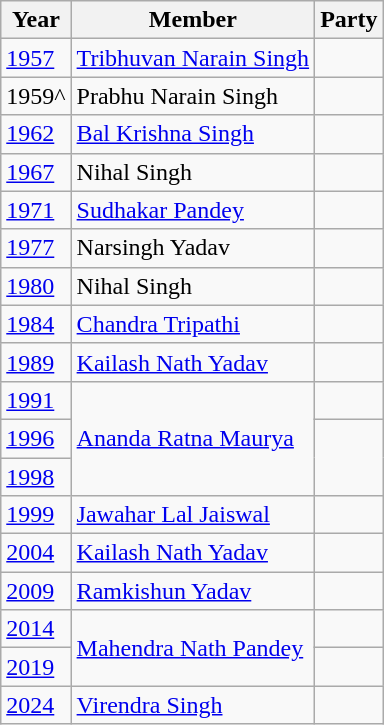<table class="wikitable sortable">
<tr>
<th>Year</th>
<th>Member</th>
<th colspan="2">Party</th>
</tr>
<tr>
<td><a href='#'>1957</a></td>
<td><a href='#'>Tribhuvan Narain Singh</a></td>
<td></td>
</tr>
<tr>
<td>1959^</td>
<td>Prabhu Narain Singh</td>
<td></td>
</tr>
<tr>
<td><a href='#'>1962</a></td>
<td><a href='#'>Bal Krishna Singh</a></td>
<td></td>
</tr>
<tr>
<td><a href='#'>1967</a></td>
<td>Nihal Singh</td>
<td></td>
</tr>
<tr>
<td><a href='#'>1971</a></td>
<td><a href='#'>Sudhakar Pandey</a></td>
<td></td>
</tr>
<tr>
<td><a href='#'>1977</a></td>
<td>Narsingh Yadav</td>
<td></td>
</tr>
<tr>
<td><a href='#'>1980</a></td>
<td>Nihal Singh</td>
</tr>
<tr>
<td><a href='#'>1984</a></td>
<td><a href='#'>Chandra Tripathi</a></td>
<td></td>
</tr>
<tr>
<td><a href='#'>1989</a></td>
<td><a href='#'>Kailash Nath Yadav</a></td>
<td></td>
</tr>
<tr>
<td><a href='#'>1991</a></td>
<td rowspan="3"><a href='#'>Ananda Ratna Maurya</a></td>
<td></td>
</tr>
<tr>
<td><a href='#'>1996</a></td>
</tr>
<tr>
<td><a href='#'>1998</a></td>
</tr>
<tr>
<td><a href='#'>1999</a></td>
<td><a href='#'>Jawahar Lal Jaiswal</a></td>
<td></td>
</tr>
<tr>
<td><a href='#'>2004</a></td>
<td><a href='#'>Kailash Nath Yadav</a></td>
<td></td>
</tr>
<tr>
<td><a href='#'>2009</a></td>
<td><a href='#'>Ramkishun Yadav</a></td>
<td></td>
</tr>
<tr>
<td><a href='#'>2014</a></td>
<td rowspan="2"><a href='#'>Mahendra Nath Pandey</a></td>
<td></td>
</tr>
<tr>
<td><a href='#'>2019</a></td>
</tr>
<tr>
<td><a href='#'>2024</a></td>
<td><a href='#'>Virendra Singh</a></td>
<td></td>
</tr>
</table>
